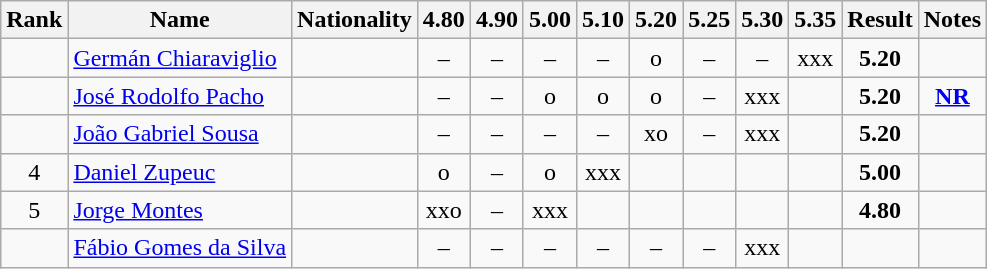<table class="wikitable sortable" style="text-align:center">
<tr>
<th>Rank</th>
<th>Name</th>
<th>Nationality</th>
<th>4.80</th>
<th>4.90</th>
<th>5.00</th>
<th>5.10</th>
<th>5.20</th>
<th>5.25</th>
<th>5.30</th>
<th>5.35</th>
<th>Result</th>
<th>Notes</th>
</tr>
<tr>
<td></td>
<td align=left><a href='#'>Germán Chiaraviglio</a></td>
<td align=left></td>
<td>–</td>
<td>–</td>
<td>–</td>
<td>–</td>
<td>o</td>
<td>–</td>
<td>–</td>
<td>xxx</td>
<td><strong>5.20</strong></td>
<td></td>
</tr>
<tr>
<td></td>
<td align=left><a href='#'>José Rodolfo Pacho</a></td>
<td align=left></td>
<td>–</td>
<td>–</td>
<td>o</td>
<td>o</td>
<td>o</td>
<td>–</td>
<td>xxx</td>
<td></td>
<td><strong>5.20</strong></td>
<td><a href='#'><strong>NR</strong></a></td>
</tr>
<tr>
<td></td>
<td align=left><a href='#'>João Gabriel Sousa</a></td>
<td align=left></td>
<td>–</td>
<td>–</td>
<td>–</td>
<td>–</td>
<td>xo</td>
<td>–</td>
<td>xxx</td>
<td></td>
<td><strong>5.20</strong></td>
<td></td>
</tr>
<tr>
<td>4</td>
<td align=left><a href='#'>Daniel Zupeuc</a></td>
<td align=left></td>
<td>o</td>
<td>–</td>
<td>o</td>
<td>xxx</td>
<td></td>
<td></td>
<td></td>
<td></td>
<td><strong>5.00</strong></td>
<td></td>
</tr>
<tr>
<td>5</td>
<td align=left><a href='#'>Jorge Montes</a></td>
<td align=left></td>
<td>xxo</td>
<td>–</td>
<td>xxx</td>
<td></td>
<td></td>
<td></td>
<td></td>
<td></td>
<td><strong>4.80</strong></td>
<td></td>
</tr>
<tr>
<td></td>
<td align=left><a href='#'>Fábio Gomes da Silva</a></td>
<td align=left></td>
<td>–</td>
<td>–</td>
<td>–</td>
<td>–</td>
<td>–</td>
<td>–</td>
<td>xxx</td>
<td></td>
<td><strong></strong></td>
<td></td>
</tr>
</table>
